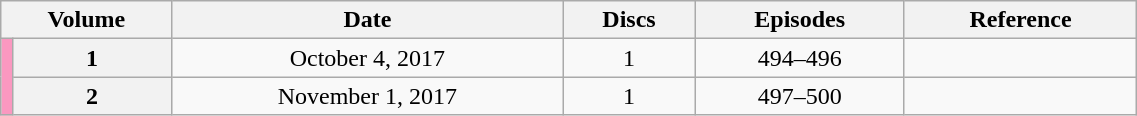<table class="wikitable" style="text-align: center; width: 60%;">
<tr>
<th colspan="2">Volume</th>
<th scope="col">Date</th>
<th scope="col">Discs</th>
<th scope="col">Episodes</th>
<th scope="col">Reference</th>
</tr>
<tr>
<td rowspan="2" width="1%" style="background: #FA98C0;"></td>
<th scope="row">1</th>
<td>October 4, 2017</td>
<td>1</td>
<td>494–496</td>
<td></td>
</tr>
<tr>
<th scope="row">2</th>
<td>November 1, 2017</td>
<td>1</td>
<td>497–500</td>
<td></td>
</tr>
</table>
